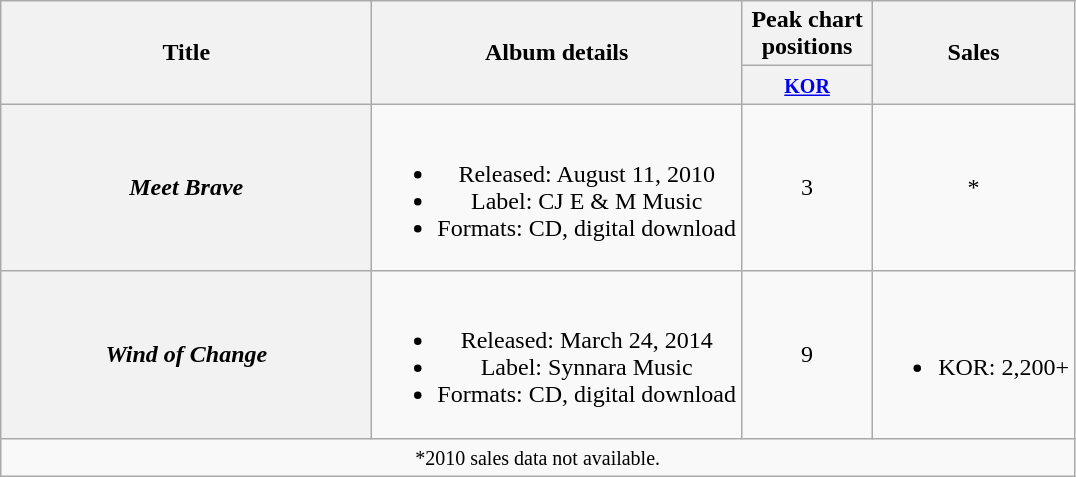<table class="wikitable plainrowheaders" style="text-align:center;">
<tr>
<th scope="col" rowspan="2" style="width:15em;">Title</th>
<th scope="col" rowspan="2">Album details</th>
<th scope="col" colspan="1" style="width:5em;">Peak chart positions</th>
<th scope="col" rowspan="2">Sales</th>
</tr>
<tr>
<th><small><a href='#'>KOR</a></small><br></th>
</tr>
<tr>
<th scope="row"><em>Meet Brave</em></th>
<td><br><ul><li>Released: August 11, 2010</li><li>Label: CJ E & M Music</li><li>Formats: CD, digital download</li></ul></td>
<td>3</td>
<td>*</td>
</tr>
<tr>
<th scope="row"><em>Wind of Change</em></th>
<td><br><ul><li>Released: March 24, 2014</li><li>Label: Synnara Music</li><li>Formats: CD, digital download</li></ul></td>
<td>9</td>
<td><br><ul><li>KOR: 2,200+</li></ul></td>
</tr>
<tr>
<td colspan="4" align="center"><small>*2010 sales data not available.</small></td>
</tr>
</table>
